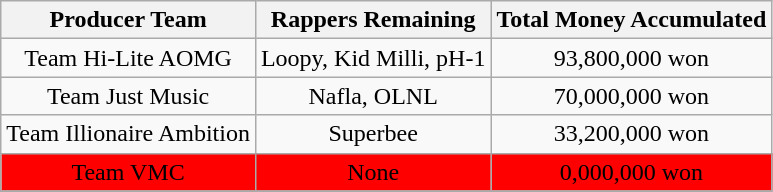<table class="wikitable" style="text-align: center;">
<tr>
<th>Producer Team</th>
<th>Rappers Remaining</th>
<th>Total Money Accumulated</th>
</tr>
<tr>
<td>Team Hi-Lite AOMG</td>
<td>Loopy, Kid Milli, pH-1</td>
<td>93,800,000 won</td>
</tr>
<tr>
<td>Team Just Music</td>
<td>Nafla, OLNL</td>
<td>70,000,000 won</td>
</tr>
<tr>
<td>Team Illionaire Ambition</td>
<td>Superbee</td>
<td>33,200,000 won</td>
</tr>
<tr>
<td style="background:red">Team VMC</td>
<td style="background:red">None</td>
<td style="background:red">0,000,000 won</td>
</tr>
<tr>
</tr>
</table>
